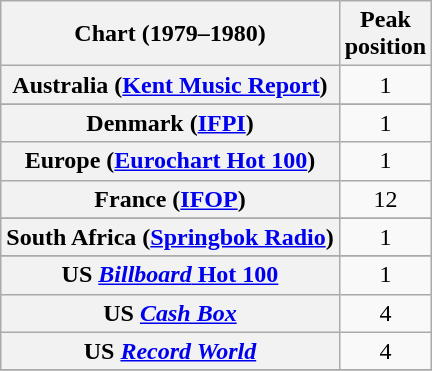<table class="wikitable sortable plainrowheaders" style="text-align:center">
<tr>
<th>Chart (1979–1980)</th>
<th>Peak<br>position</th>
</tr>
<tr>
<th scope="row">Australia (<a href='#'>Kent Music Report</a>)</th>
<td>1</td>
</tr>
<tr>
</tr>
<tr>
</tr>
<tr>
</tr>
<tr>
</tr>
<tr>
</tr>
<tr>
<th scope="row">Denmark (<a href='#'>IFPI</a>)</th>
<td>1</td>
</tr>
<tr>
<th scope="row">Europe (<a href='#'>Eurochart Hot 100</a>)</th>
<td>1</td>
</tr>
<tr>
<th scope="row">France (<a href='#'>IFOP</a>)</th>
<td>12</td>
</tr>
<tr>
</tr>
<tr>
</tr>
<tr>
</tr>
<tr>
</tr>
<tr>
</tr>
<tr>
<th scope="row">South Africa (<a href='#'>Springbok Radio</a>)</th>
<td>1</td>
</tr>
<tr>
</tr>
<tr>
</tr>
<tr>
</tr>
<tr>
<th scope="row">US <a href='#'><em>Billboard</em> Hot 100</a></th>
<td>1</td>
</tr>
<tr>
<th scope="row">US <em><a href='#'>Cash Box</a></em></th>
<td>4</td>
</tr>
<tr>
<th scope="row">US <em><a href='#'>Record World</a></em></th>
<td>4</td>
</tr>
<tr>
</tr>
</table>
